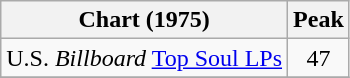<table class="wikitable">
<tr>
<th>Chart (1975)</th>
<th>Peak<br></th>
</tr>
<tr>
<td>U.S. <em>Billboard</em> <a href='#'>Top Soul LPs</a></td>
<td align="center">47</td>
</tr>
<tr>
</tr>
</table>
